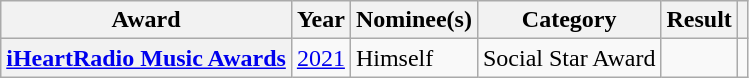<table class="wikitable sortable plainrowheaders">
<tr>
<th scope="col">Award</th>
<th scope="col">Year</th>
<th scope="col">Nominee(s)</th>
<th scope="col">Category</th>
<th scope="col">Result</th>
<th scope="col" class="unsortable"></th>
</tr>
<tr>
<th scope="row"><a href='#'>iHeartRadio Music Awards</a></th>
<td><a href='#'>2021</a></td>
<td>Himself</td>
<td>Social Star Award</td>
<td></td>
<td style="text-align:center;"></td>
</tr>
</table>
